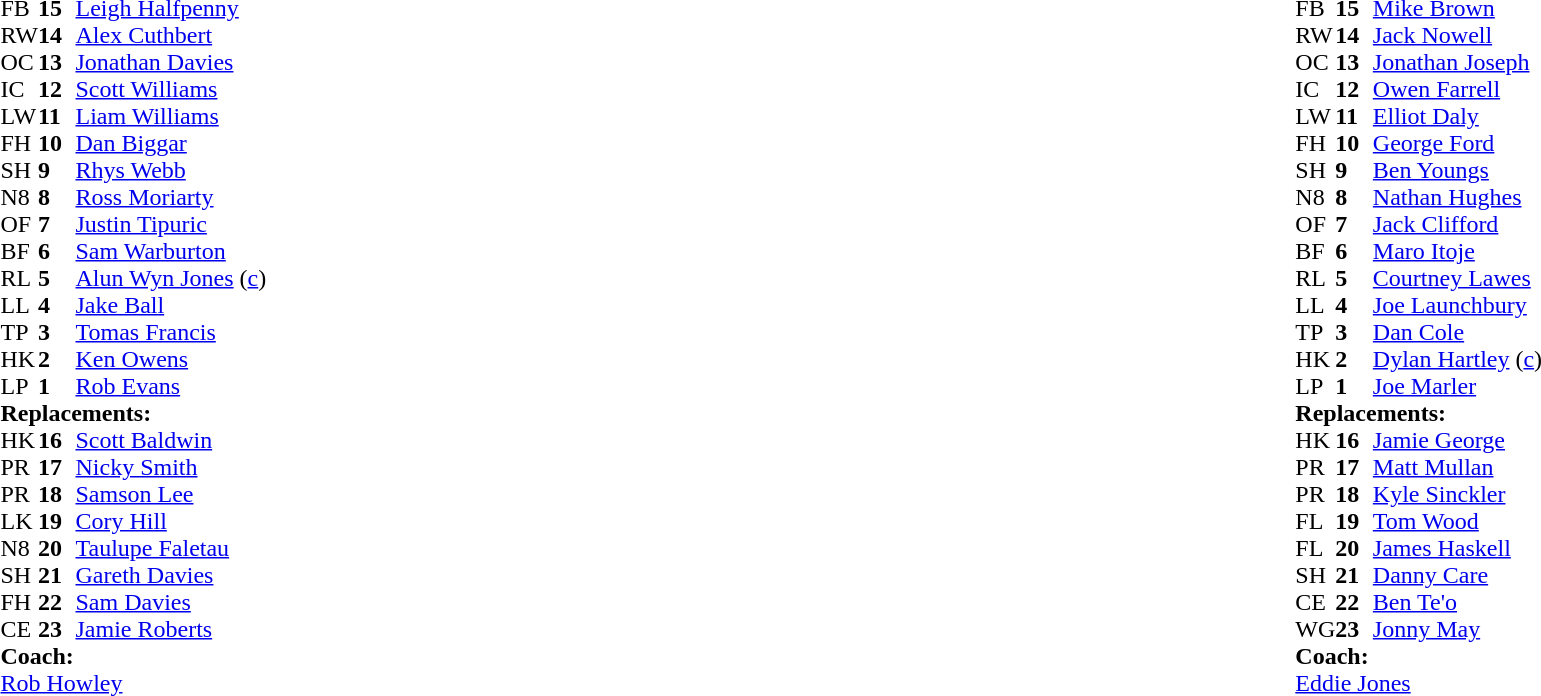<table style="width:100%">
<tr>
<td style="vertical-align:top; width:50%"><br><table cellspacing="0" cellpadding="0">
<tr>
<th width="25"></th>
<th width="25"></th>
</tr>
<tr>
<td>FB</td>
<td><strong>15</strong></td>
<td><a href='#'>Leigh Halfpenny</a></td>
</tr>
<tr>
<td>RW</td>
<td><strong>14</strong></td>
<td><a href='#'>Alex Cuthbert</a></td>
</tr>
<tr>
<td>OC</td>
<td><strong>13</strong></td>
<td><a href='#'>Jonathan Davies</a></td>
</tr>
<tr>
<td>IC</td>
<td><strong>12</strong></td>
<td><a href='#'>Scott Williams</a></td>
<td></td>
<td></td>
</tr>
<tr>
<td>LW</td>
<td><strong>11</strong></td>
<td><a href='#'>Liam Williams</a></td>
</tr>
<tr>
<td>FH</td>
<td><strong>10</strong></td>
<td><a href='#'>Dan Biggar</a></td>
</tr>
<tr>
<td>SH</td>
<td><strong>9</strong></td>
<td><a href='#'>Rhys Webb</a></td>
<td></td>
<td></td>
</tr>
<tr>
<td>N8</td>
<td><strong>8</strong></td>
<td><a href='#'>Ross Moriarty</a></td>
<td></td>
<td></td>
</tr>
<tr>
<td>OF</td>
<td><strong>7</strong></td>
<td><a href='#'>Justin Tipuric</a></td>
<td></td>
<td></td>
</tr>
<tr>
<td>BF</td>
<td><strong>6</strong></td>
<td><a href='#'>Sam Warburton</a></td>
</tr>
<tr>
<td>RL</td>
<td><strong>5</strong></td>
<td><a href='#'>Alun Wyn Jones</a> (<a href='#'>c</a>)</td>
</tr>
<tr>
<td>LL</td>
<td><strong>4</strong></td>
<td><a href='#'>Jake Ball</a></td>
</tr>
<tr>
<td>TP</td>
<td><strong>3</strong></td>
<td><a href='#'>Tomas Francis</a></td>
<td></td>
<td></td>
</tr>
<tr>
<td>HK</td>
<td><strong>2</strong></td>
<td><a href='#'>Ken Owens</a></td>
<td></td>
<td></td>
</tr>
<tr>
<td>LP</td>
<td><strong>1</strong></td>
<td><a href='#'>Rob Evans</a></td>
<td></td>
<td></td>
</tr>
<tr>
<td colspan=3><strong>Replacements:</strong></td>
</tr>
<tr>
<td>HK</td>
<td><strong>16</strong></td>
<td><a href='#'>Scott Baldwin</a></td>
<td></td>
<td></td>
</tr>
<tr>
<td>PR</td>
<td><strong>17</strong></td>
<td><a href='#'>Nicky Smith</a></td>
<td></td>
<td></td>
</tr>
<tr>
<td>PR</td>
<td><strong>18</strong></td>
<td><a href='#'>Samson Lee</a></td>
<td></td>
<td></td>
</tr>
<tr>
<td>LK</td>
<td><strong>19</strong></td>
<td><a href='#'>Cory Hill</a></td>
<td></td>
<td></td>
</tr>
<tr>
<td>N8</td>
<td><strong>20</strong></td>
<td><a href='#'>Taulupe Faletau</a></td>
<td></td>
<td></td>
</tr>
<tr>
<td>SH</td>
<td><strong>21</strong></td>
<td><a href='#'>Gareth Davies</a></td>
<td></td>
<td></td>
</tr>
<tr>
<td>FH</td>
<td><strong>22</strong></td>
<td><a href='#'>Sam Davies</a></td>
</tr>
<tr>
<td>CE</td>
<td><strong>23</strong></td>
<td><a href='#'>Jamie Roberts</a></td>
<td></td>
<td></td>
</tr>
<tr>
<td colspan=3><strong>Coach:</strong></td>
</tr>
<tr>
<td colspan="4"> <a href='#'>Rob Howley</a></td>
</tr>
</table>
</td>
<td style="vertical-align:top"></td>
<td style="vertical-align:top; width:50%"><br><table cellspacing="0" cellpadding="0" style="margin:auto">
<tr>
<th width="25"></th>
<th width="25"></th>
</tr>
<tr>
<td>FB</td>
<td><strong>15</strong></td>
<td><a href='#'>Mike Brown</a></td>
</tr>
<tr>
<td>RW</td>
<td><strong>14</strong></td>
<td><a href='#'>Jack Nowell</a></td>
<td></td>
<td></td>
</tr>
<tr>
<td>OC</td>
<td><strong>13</strong></td>
<td><a href='#'>Jonathan Joseph</a></td>
<td></td>
<td></td>
</tr>
<tr>
<td>IC</td>
<td><strong>12</strong></td>
<td><a href='#'>Owen Farrell</a></td>
</tr>
<tr>
<td>LW</td>
<td><strong>11</strong></td>
<td><a href='#'>Elliot Daly</a></td>
</tr>
<tr>
<td>FH</td>
<td><strong>10</strong></td>
<td><a href='#'>George Ford</a></td>
</tr>
<tr>
<td>SH</td>
<td><strong>9</strong></td>
<td><a href='#'>Ben Youngs</a></td>
<td></td>
<td></td>
</tr>
<tr>
<td>N8</td>
<td><strong>8</strong></td>
<td><a href='#'>Nathan Hughes</a></td>
<td></td>
<td></td>
</tr>
<tr>
<td>OF</td>
<td><strong>7</strong></td>
<td><a href='#'>Jack Clifford</a></td>
<td></td>
<td></td>
</tr>
<tr>
<td>BF</td>
<td><strong>6</strong></td>
<td><a href='#'>Maro Itoje</a></td>
</tr>
<tr>
<td>RL</td>
<td><strong>5</strong></td>
<td><a href='#'>Courtney Lawes</a></td>
</tr>
<tr>
<td>LL</td>
<td><strong>4</strong></td>
<td><a href='#'>Joe Launchbury</a></td>
</tr>
<tr>
<td>TP</td>
<td><strong>3</strong></td>
<td><a href='#'>Dan Cole</a></td>
<td></td>
<td></td>
</tr>
<tr>
<td>HK</td>
<td><strong>2</strong></td>
<td><a href='#'>Dylan Hartley</a> (<a href='#'>c</a>)</td>
<td></td>
<td></td>
</tr>
<tr>
<td>LP</td>
<td><strong>1</strong></td>
<td><a href='#'>Joe Marler</a></td>
<td></td>
<td></td>
</tr>
<tr>
<td colspan=3><strong>Replacements:</strong></td>
</tr>
<tr>
<td>HK</td>
<td><strong>16</strong></td>
<td><a href='#'>Jamie George</a></td>
<td></td>
<td></td>
</tr>
<tr>
<td>PR</td>
<td><strong>17</strong></td>
<td><a href='#'>Matt Mullan</a></td>
<td></td>
<td></td>
</tr>
<tr>
<td>PR</td>
<td><strong>18</strong></td>
<td><a href='#'>Kyle Sinckler</a></td>
<td></td>
<td></td>
</tr>
<tr>
<td>FL</td>
<td><strong>19</strong></td>
<td><a href='#'>Tom Wood</a></td>
<td></td>
<td></td>
</tr>
<tr>
<td>FL</td>
<td><strong>20</strong></td>
<td><a href='#'>James Haskell</a></td>
<td></td>
<td></td>
</tr>
<tr>
<td>SH</td>
<td><strong>21</strong></td>
<td><a href='#'>Danny Care</a></td>
<td></td>
<td></td>
</tr>
<tr>
<td>CE</td>
<td><strong>22</strong></td>
<td><a href='#'>Ben Te'o</a></td>
<td></td>
<td></td>
</tr>
<tr>
<td>WG</td>
<td><strong>23</strong></td>
<td><a href='#'>Jonny May</a></td>
<td></td>
<td></td>
</tr>
<tr>
<td colspan=3><strong>Coach:</strong></td>
</tr>
<tr>
<td colspan="4"> <a href='#'>Eddie Jones</a></td>
</tr>
</table>
</td>
</tr>
</table>
